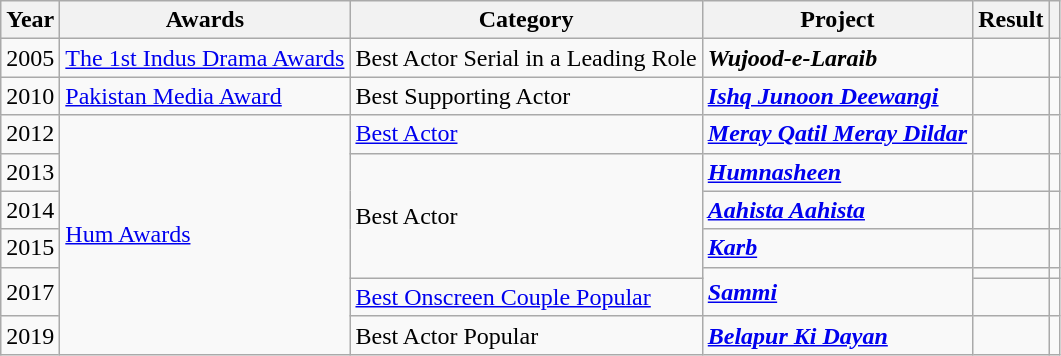<table class="wikitable sortable">
<tr>
<th>Year</th>
<th>Awards</th>
<th>Category</th>
<th>Project</th>
<th>Result</th>
<th class="unsortable"></th>
</tr>
<tr>
<td>2005</td>
<td><a href='#'>The 1st Indus Drama Awards</a></td>
<td>Best Actor Serial in a Leading Role</td>
<td><strong><em>Wujood-e-Laraib</em></strong></td>
<td></td>
<td></td>
</tr>
<tr>
<td>2010</td>
<td><a href='#'>Pakistan Media Award</a></td>
<td>Best Supporting Actor</td>
<td><strong><em><a href='#'>Ishq Junoon Deewangi</a></em></strong></td>
<td></td>
<td></td>
</tr>
<tr>
<td>2012</td>
<td rowspan=7><a href='#'>Hum Awards</a></td>
<td><a href='#'>Best Actor</a></td>
<td><strong><em><a href='#'>Meray Qatil Meray Dildar</a></em></strong></td>
<td></td>
<td></td>
</tr>
<tr>
<td>2013</td>
<td rowspan=4>Best Actor</td>
<td><strong><em><a href='#'>Humnasheen</a></em></strong></td>
<td></td>
<td></td>
</tr>
<tr>
<td>2014</td>
<td><strong><em><a href='#'>Aahista Aahista</a></em></strong></td>
<td></td>
<td></td>
</tr>
<tr>
<td>2015</td>
<td><strong><em><a href='#'>Karb</a></em></strong></td>
<td></td>
<td></td>
</tr>
<tr>
<td rowspan="2">2017</td>
<td rowspan="2"><a href='#'><strong><em>Sammi</em></strong></a></td>
<td></td>
<td></td>
</tr>
<tr>
<td><a href='#'>Best Onscreen Couple Popular</a></td>
<td></td>
<td></td>
</tr>
<tr>
<td>2019</td>
<td>Best Actor Popular</td>
<td><strong><em><a href='#'>Belapur Ki Dayan</a></em></strong></td>
<td></td>
<td></td>
</tr>
</table>
